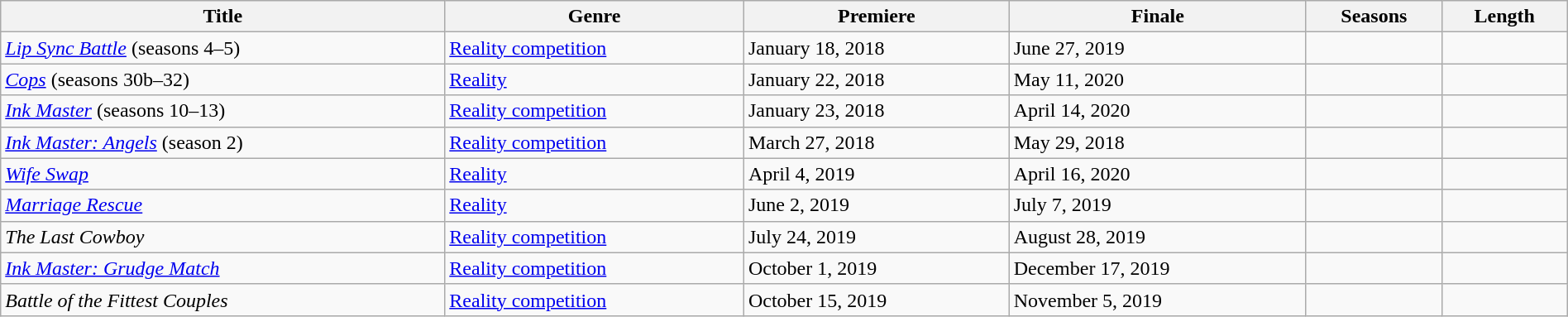<table class="wikitable sortable" style="width:100%;">
<tr>
<th>Title</th>
<th>Genre</th>
<th>Premiere</th>
<th>Finale</th>
<th>Seasons</th>
<th>Length</th>
</tr>
<tr>
<td><em><a href='#'>Lip Sync Battle</a></em> (seasons 4–5)</td>
<td><a href='#'>Reality competition</a></td>
<td>January 18, 2018</td>
<td>June 27, 2019</td>
<td></td>
<td></td>
</tr>
<tr>
<td><em><a href='#'>Cops</a></em> (seasons 30b–32)</td>
<td><a href='#'>Reality</a></td>
<td>January 22, 2018</td>
<td>May 11, 2020</td>
<td></td>
<td></td>
</tr>
<tr>
<td><em><a href='#'>Ink Master</a></em> (seasons 10–13)</td>
<td><a href='#'>Reality competition</a></td>
<td>January 23, 2018</td>
<td>April 14, 2020</td>
<td></td>
<td></td>
</tr>
<tr>
<td><em><a href='#'>Ink Master: Angels</a></em> (season 2)</td>
<td><a href='#'>Reality competition</a></td>
<td>March 27, 2018</td>
<td>May 29, 2018</td>
<td></td>
<td></td>
</tr>
<tr>
<td><em><a href='#'>Wife Swap</a></em></td>
<td><a href='#'>Reality</a></td>
<td>April 4, 2019</td>
<td>April 16, 2020</td>
<td></td>
<td></td>
</tr>
<tr>
<td><em><a href='#'>Marriage Rescue</a></em></td>
<td><a href='#'>Reality</a></td>
<td>June 2, 2019</td>
<td>July 7, 2019</td>
<td></td>
<td></td>
</tr>
<tr>
<td><em>The Last Cowboy</em></td>
<td><a href='#'>Reality competition</a></td>
<td>July 24, 2019</td>
<td>August 28, 2019</td>
<td></td>
<td></td>
</tr>
<tr>
<td><em><a href='#'>Ink Master: Grudge Match</a></em></td>
<td><a href='#'>Reality competition</a></td>
<td>October 1, 2019</td>
<td>December 17, 2019</td>
<td></td>
<td></td>
</tr>
<tr>
<td><em>Battle of the Fittest Couples</em></td>
<td><a href='#'>Reality competition</a></td>
<td>October 15, 2019</td>
<td>November 5, 2019</td>
<td></td>
<td></td>
</tr>
</table>
